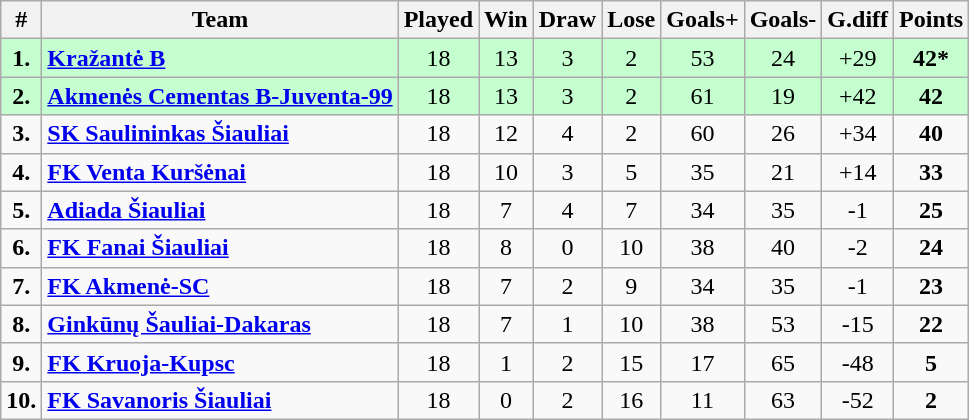<table class='wikitable'>
<tr>
<th>#</th>
<th>Team</th>
<th>Played</th>
<th>Win</th>
<th>Draw</th>
<th>Lose</th>
<th>Goals+</th>
<th>Goals-</th>
<th>G.diff</th>
<th>Points</th>
</tr>
<tr align=center style="background:#C5FFD0;">
<td><strong>1.</strong></td>
<td style="text-align:left;"><strong><a href='#'>Kražantė B</a></strong></td>
<td>18</td>
<td>13</td>
<td>3</td>
<td>2</td>
<td>53</td>
<td>24</td>
<td>+29</td>
<td><strong>42*</strong></td>
</tr>
<tr align=center style="background:#C5FFD0;">
<td><strong>2.</strong></td>
<td style="text-align:left;"><strong><a href='#'>Akmenės Cementas B-Juventa-99</a></strong></td>
<td>18</td>
<td>13</td>
<td>3</td>
<td>2</td>
<td>61</td>
<td>19</td>
<td>+42</td>
<td><strong>42</strong></td>
</tr>
<tr align=center style="background:;">
<td><strong>3.</strong></td>
<td style="text-align:left;"><strong><a href='#'>SK Saulininkas Šiauliai</a></strong></td>
<td>18</td>
<td>12</td>
<td>4</td>
<td>2</td>
<td>60</td>
<td>26</td>
<td>+34</td>
<td><strong>40</strong></td>
</tr>
<tr align=center style="background:;">
<td><strong>4.</strong></td>
<td style="text-align:left;"><strong><a href='#'>FK Venta Kuršėnai</a></strong></td>
<td>18</td>
<td>10</td>
<td>3</td>
<td>5</td>
<td>35</td>
<td>21</td>
<td>+14</td>
<td><strong>33</strong></td>
</tr>
<tr align=center style="background:;">
<td><strong>5.</strong></td>
<td style="text-align:left;"><strong><a href='#'>Adiada Šiauliai</a></strong></td>
<td>18</td>
<td>7</td>
<td>4</td>
<td>7</td>
<td>34</td>
<td>35</td>
<td>-1</td>
<td><strong>25</strong></td>
</tr>
<tr align=center style="background:;">
<td><strong>6.</strong></td>
<td style="text-align:left;"><strong><a href='#'>FK Fanai Šiauliai</a></strong></td>
<td>18</td>
<td>8</td>
<td>0</td>
<td>10</td>
<td>38</td>
<td>40</td>
<td>-2</td>
<td><strong>24</strong></td>
</tr>
<tr align=center style="background:;">
<td><strong>7.</strong></td>
<td style="text-align:left;"><strong><a href='#'>FK Akmenė-SC</a></strong></td>
<td>18</td>
<td>7</td>
<td>2</td>
<td>9</td>
<td>34</td>
<td>35</td>
<td>-1</td>
<td><strong>23</strong></td>
</tr>
<tr align=center style="background:;">
<td><strong>8.</strong></td>
<td style="text-align:left;"><strong><a href='#'>Ginkūnų Šauliai-Dakaras</a></strong></td>
<td>18</td>
<td>7</td>
<td>1</td>
<td>10</td>
<td>38</td>
<td>53</td>
<td>-15</td>
<td><strong>22</strong></td>
</tr>
<tr align=center style="background:;">
<td><strong>9.</strong></td>
<td style="text-align:left;"><strong><a href='#'>FK Kruoja-Kupsc</a></strong></td>
<td>18</td>
<td>1</td>
<td>2</td>
<td>15</td>
<td>17</td>
<td>65</td>
<td>-48</td>
<td><strong>5</strong></td>
</tr>
<tr align=center style="background:;">
<td><strong>10.</strong></td>
<td style="text-align:left;"><strong><a href='#'>FK Savanoris Šiauliai</a></strong></td>
<td>18</td>
<td>0</td>
<td>2</td>
<td>16</td>
<td>11</td>
<td>63</td>
<td>-52</td>
<td><strong>2</strong></td>
</tr>
</table>
